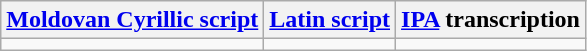<table class="wikitable">
<tr>
<th><a href='#'>Moldovan Cyrillic script</a></th>
<th><a href='#'>Latin script</a></th>
<th><a href='#'>IPA</a> transcription</th>
</tr>
<tr style="vertical-align:top; white-space:nowrap; text-align:center;">
<td></td>
<td></td>
<td></td>
</tr>
</table>
